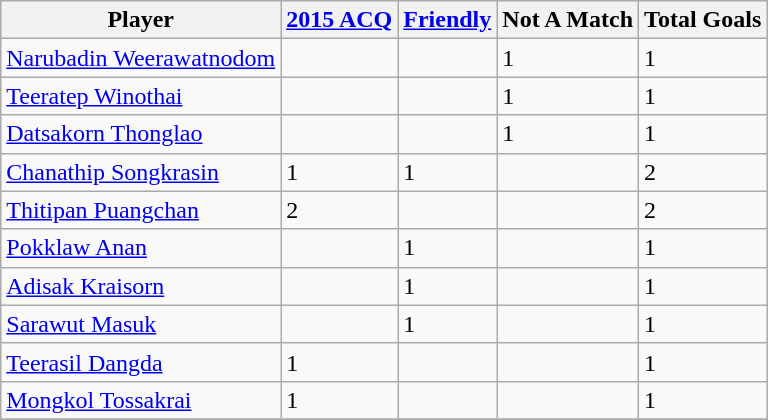<table class="wikitable sortable" style="text-align: left;">
<tr>
<th>Player</th>
<th><a href='#'>2015 ACQ</a></th>
<th><a href='#'>Friendly</a></th>
<th>Not A Match</th>
<th>Total Goals</th>
</tr>
<tr>
<td><a href='#'>Narubadin Weerawatnodom</a></td>
<td></td>
<td></td>
<td>1</td>
<td>1</td>
</tr>
<tr>
<td><a href='#'>Teeratep Winothai</a></td>
<td></td>
<td></td>
<td>1</td>
<td>1</td>
</tr>
<tr>
<td><a href='#'>Datsakorn Thonglao</a></td>
<td></td>
<td></td>
<td>1</td>
<td>1</td>
</tr>
<tr>
<td><a href='#'>Chanathip Songkrasin</a></td>
<td>1</td>
<td>1</td>
<td></td>
<td>2</td>
</tr>
<tr>
<td><a href='#'>Thitipan Puangchan</a></td>
<td>2</td>
<td></td>
<td></td>
<td>2</td>
</tr>
<tr>
<td><a href='#'>Pokklaw Anan</a></td>
<td></td>
<td>1</td>
<td></td>
<td>1</td>
</tr>
<tr>
<td><a href='#'>Adisak Kraisorn</a></td>
<td></td>
<td>1</td>
<td></td>
<td>1</td>
</tr>
<tr>
<td><a href='#'>Sarawut Masuk</a></td>
<td></td>
<td>1</td>
<td></td>
<td>1</td>
</tr>
<tr>
<td><a href='#'>Teerasil Dangda</a></td>
<td>1</td>
<td></td>
<td></td>
<td>1</td>
</tr>
<tr>
<td><a href='#'>Mongkol Tossakrai</a></td>
<td>1</td>
<td></td>
<td></td>
<td>1</td>
</tr>
<tr>
</tr>
</table>
